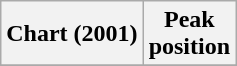<table class="wikitable sortable plainrowheaders">
<tr>
<th scope="col">Chart (2001)</th>
<th scope="col">Peak<br>position</th>
</tr>
<tr>
</tr>
</table>
